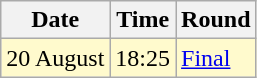<table class="wikitable">
<tr>
<th>Date</th>
<th>Time</th>
<th>Round</th>
</tr>
<tr style=background:lemonchiffon>
<td>20 August</td>
<td>18:25</td>
<td><a href='#'>Final</a></td>
</tr>
</table>
